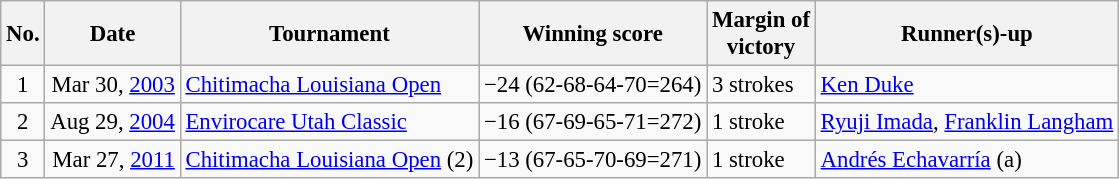<table class="wikitable" style="font-size:95%;">
<tr>
<th>No.</th>
<th>Date</th>
<th>Tournament</th>
<th>Winning score</th>
<th>Margin of<br>victory</th>
<th>Runner(s)-up</th>
</tr>
<tr>
<td align=center>1</td>
<td align=right>Mar 30, <a href='#'>2003</a></td>
<td><a href='#'>Chitimacha Louisiana Open</a></td>
<td>−24 (62-68-64-70=264)</td>
<td>3 strokes</td>
<td> <a href='#'>Ken Duke</a></td>
</tr>
<tr>
<td align=center>2</td>
<td align=right>Aug 29, <a href='#'>2004</a></td>
<td><a href='#'>Envirocare Utah Classic</a></td>
<td>−16 (67-69-65-71=272)</td>
<td>1 stroke</td>
<td> <a href='#'>Ryuji Imada</a>,  <a href='#'>Franklin Langham</a></td>
</tr>
<tr>
<td align=center>3</td>
<td align=right>Mar 27, <a href='#'>2011</a></td>
<td><a href='#'>Chitimacha Louisiana Open</a> (2)</td>
<td>−13 (67-65-70-69=271)</td>
<td>1 stroke</td>
<td> <a href='#'>Andrés Echavarría</a> (a)</td>
</tr>
</table>
